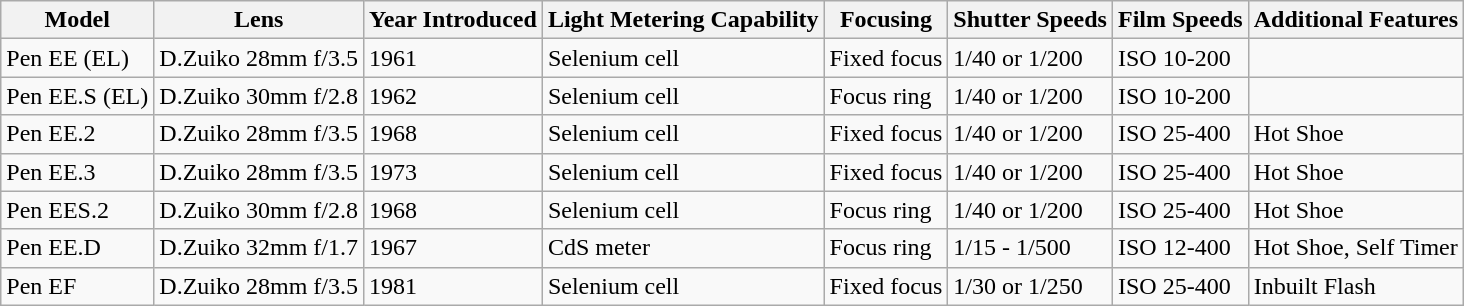<table class="wikitable">
<tr>
<th>Model</th>
<th>Lens</th>
<th>Year Introduced</th>
<th>Light Metering Capability</th>
<th>Focusing</th>
<th>Shutter Speeds</th>
<th>Film Speeds</th>
<th>Additional Features</th>
</tr>
<tr>
<td>Pen EE (EL)</td>
<td>D.Zuiko 28mm f/3.5</td>
<td>1961</td>
<td>Selenium cell</td>
<td>Fixed focus</td>
<td>1/40 or 1/200</td>
<td>ISO 10-200</td>
<td></td>
</tr>
<tr>
<td>Pen EE.S (EL)</td>
<td>D.Zuiko 30mm f/2.8</td>
<td>1962</td>
<td>Selenium cell</td>
<td>Focus ring</td>
<td>1/40 or 1/200</td>
<td>ISO 10-200</td>
<td></td>
</tr>
<tr>
<td>Pen EE.2</td>
<td>D.Zuiko 28mm f/3.5</td>
<td>1968</td>
<td>Selenium cell</td>
<td>Fixed focus</td>
<td>1/40 or 1/200</td>
<td>ISO 25-400</td>
<td>Hot Shoe</td>
</tr>
<tr>
<td>Pen EE.3</td>
<td>D.Zuiko 28mm f/3.5</td>
<td>1973</td>
<td>Selenium cell</td>
<td>Fixed focus</td>
<td>1/40 or 1/200</td>
<td>ISO 25-400</td>
<td>Hot Shoe</td>
</tr>
<tr>
<td>Pen EES.2</td>
<td>D.Zuiko 30mm f/2.8</td>
<td>1968</td>
<td>Selenium cell</td>
<td>Focus ring</td>
<td>1/40 or 1/200</td>
<td>ISO 25-400</td>
<td>Hot Shoe</td>
</tr>
<tr>
<td>Pen EE.D</td>
<td>D.Zuiko 32mm f/1.7</td>
<td>1967</td>
<td>CdS meter</td>
<td>Focus ring</td>
<td>1/15 - 1/500</td>
<td>ISO 12-400</td>
<td>Hot Shoe, Self Timer</td>
</tr>
<tr>
<td>Pen EF</td>
<td>D.Zuiko 28mm f/3.5</td>
<td>1981</td>
<td>Selenium cell</td>
<td>Fixed focus</td>
<td>1/30 or 1/250</td>
<td>ISO 25-400</td>
<td>Inbuilt Flash</td>
</tr>
</table>
